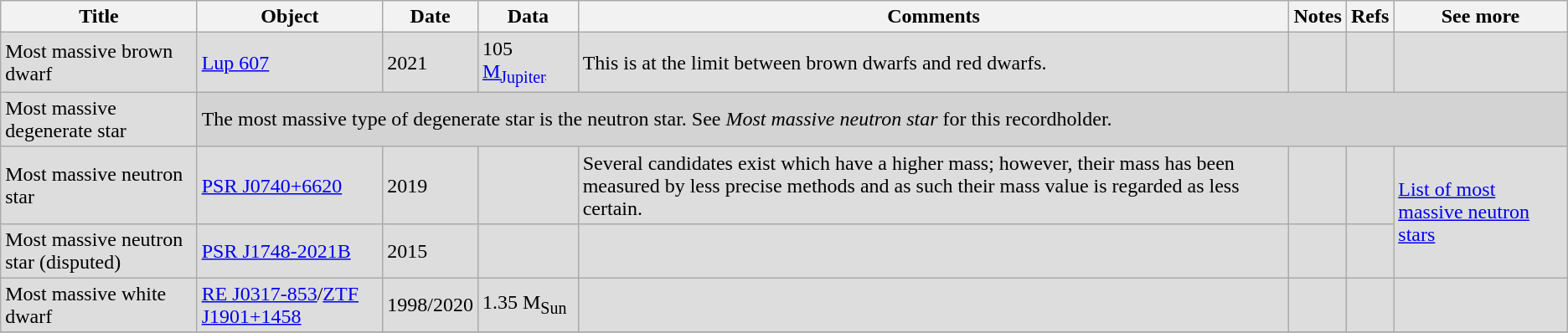<table class="wikitable" border="1">
<tr>
<th>Title</th>
<th>Object</th>
<th>Date</th>
<th>Data</th>
<th>Comments</th>
<th>Notes</th>
<th>Refs</th>
<th>See more</th>
</tr>
<tr bgcolor=#dddddd>
<td>Most massive brown dwarf</td>
<td><a href='#'>Lup 607</a></td>
<td>2021</td>
<td>105 <a href='#'>M<sub>Jupiter</sub></a></td>
<td>This is at the limit between brown dwarfs and red dwarfs.</td>
<td></td>
<td></td>
<td></td>
</tr>
<tr bgcolor=#dddddd>
<td>Most massive degenerate star</td>
<td colspan=7 style="background:lightgray;">The most massive type of degenerate star is the neutron star. See <em>Most massive neutron star</em> for this recordholder.</td>
</tr>
<tr bgcolor=#dddddd>
<td>Most massive neutron star</td>
<td><a href='#'>PSR J0740+6620</a></td>
<td>2019</td>
<td></td>
<td>Several candidates exist which have a higher mass; however, their mass has been measured by less precise methods and as such their mass value is regarded as less certain.</td>
<td></td>
<td></td>
<td rowspan="2"><a href='#'>List of most massive neutron stars</a></td>
</tr>
<tr bgcolor=#dddddd>
<td>Most massive neutron star (disputed)</td>
<td><a href='#'>PSR J1748-2021B</a></td>
<td>2015</td>
<td></td>
<td></td>
<td></td>
<td></td>
</tr>
<tr bgcolor=#dddddd>
<td>Most massive white dwarf</td>
<td><a href='#'>RE J0317-853</a>/<a href='#'>ZTF J1901+1458</a></td>
<td>1998/2020</td>
<td>1.35 M<sub>Sun</sub></td>
<td></td>
<td></td>
<td></td>
<td></td>
</tr>
<tr>
</tr>
</table>
